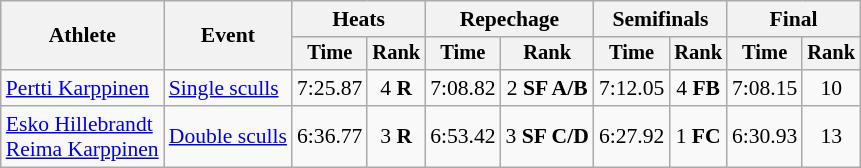<table class="wikitable" style="font-size:90%">
<tr>
<th rowspan="2">Athlete</th>
<th rowspan="2">Event</th>
<th colspan="2">Heats</th>
<th colspan="2">Repechage</th>
<th colspan="2">Semifinals</th>
<th colspan="2">Final</th>
</tr>
<tr style="font-size:95%">
<th>Time</th>
<th>Rank</th>
<th>Time</th>
<th>Rank</th>
<th>Time</th>
<th>Rank</th>
<th>Time</th>
<th>Rank</th>
</tr>
<tr align=center>
<td align=left><a href='#'>Pertti Karppinen</a></td>
<td align=left><a href='#'>Single sculls</a></td>
<td>7:25.87</td>
<td>4 <strong>R</strong></td>
<td>7:08.82</td>
<td>2 <strong>SF A/B</strong></td>
<td>7:12.05</td>
<td>4 <strong>FB</strong></td>
<td>7:08.15</td>
<td>10</td>
</tr>
<tr align=center>
<td align=left><a href='#'>Esko Hillebrandt</a><br><a href='#'>Reima Karppinen</a></td>
<td align=left><a href='#'>Double sculls</a></td>
<td>6:36.77</td>
<td>3 <strong>R</strong></td>
<td>6:53.42</td>
<td>3 <strong>SF C/D</strong></td>
<td>6:27.92</td>
<td>1 <strong>FC</strong></td>
<td>6:30.93</td>
<td>13</td>
</tr>
</table>
